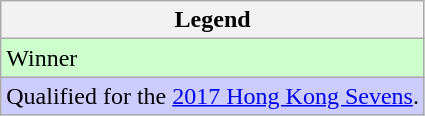<table class="wikitable">
<tr>
<th>Legend</th>
</tr>
<tr bgcolor=ccffcc>
<td>Winner</td>
</tr>
<tr bgcolor=ccccff>
<td>Qualified for the <a href='#'>2017 Hong Kong Sevens</a>.</td>
</tr>
</table>
